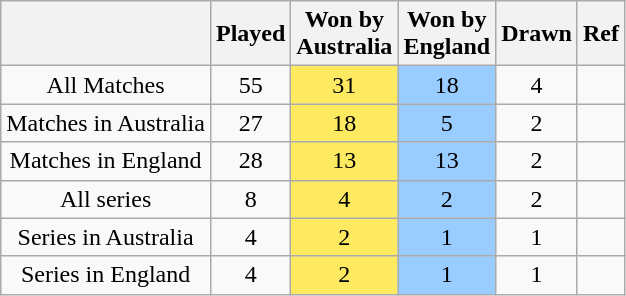<table class="wikitable" style="text-align:center;">
<tr>
<th></th>
<th>Played</th>
<th>Won by<br>Australia</th>
<th>Won by<br>England</th>
<th>Drawn</th>
<th>Ref</th>
</tr>
<tr>
<td>All Matches</td>
<td>55</td>
<td bgcolor=#fdea60>31</td>
<td bgcolor=#99ccff>18</td>
<td>4</td>
<td></td>
</tr>
<tr>
<td>Matches in Australia</td>
<td>27</td>
<td bgcolor=#fdea60>18</td>
<td bgcolor=#99ccff>5</td>
<td>2</td>
<td></td>
</tr>
<tr>
<td>Matches in England</td>
<td>28</td>
<td bgcolor=#fdea60>13</td>
<td bgcolor=#99ccff>13</td>
<td>2</td>
<td></td>
</tr>
<tr>
<td>All series</td>
<td>8</td>
<td bgcolor=#fdea60>4</td>
<td bgcolor="#99ccff">2</td>
<td>2</td>
<td></td>
</tr>
<tr>
<td>Series in Australia</td>
<td>4</td>
<td bgcolor=#fdea60>2</td>
<td bgcolor=#99ccff>1</td>
<td>1</td>
<td></td>
</tr>
<tr>
<td>Series in England</td>
<td>4</td>
<td bgcolor=#fdea60>2</td>
<td bgcolor="#99ccff">1</td>
<td>1</td>
<td></td>
</tr>
</table>
